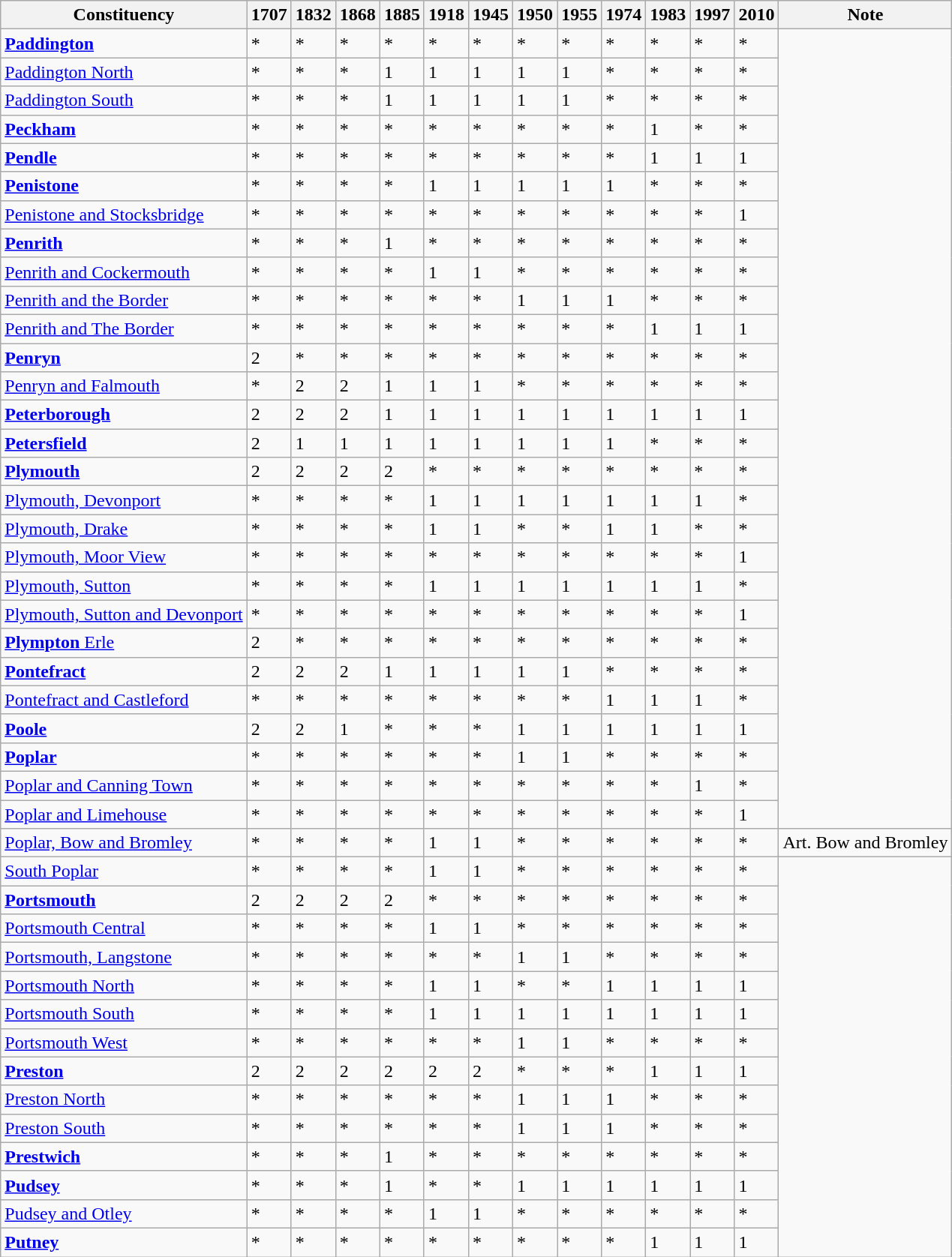<table class="wikitable">
<tr>
<th>Constituency</th>
<th>1707</th>
<th>1832</th>
<th>1868</th>
<th>1885</th>
<th>1918</th>
<th>1945</th>
<th>1950</th>
<th>1955</th>
<th>1974</th>
<th>1983</th>
<th>1997</th>
<th>2010</th>
<th>Note</th>
</tr>
<tr>
<td><strong><a href='#'>Paddington</a></strong></td>
<td>*</td>
<td>*</td>
<td>*</td>
<td>*</td>
<td>*</td>
<td>*</td>
<td>*</td>
<td>*</td>
<td>*</td>
<td>*</td>
<td>*</td>
<td>*</td>
</tr>
<tr>
<td><a href='#'>Paddington North</a></td>
<td>*</td>
<td>*</td>
<td>*</td>
<td>1</td>
<td>1</td>
<td>1</td>
<td>1</td>
<td>1</td>
<td>*</td>
<td>*</td>
<td>*</td>
<td>*</td>
</tr>
<tr>
<td><a href='#'>Paddington South</a></td>
<td>*</td>
<td>*</td>
<td>*</td>
<td>1</td>
<td>1</td>
<td>1</td>
<td>1</td>
<td>1</td>
<td>*</td>
<td>*</td>
<td>*</td>
<td>*</td>
</tr>
<tr>
<td><strong><a href='#'>Peckham</a></strong></td>
<td>*</td>
<td>*</td>
<td>*</td>
<td>*</td>
<td>*</td>
<td>*</td>
<td>*</td>
<td>*</td>
<td>*</td>
<td>1</td>
<td>*</td>
<td>*</td>
</tr>
<tr>
<td><strong><a href='#'>Pendle</a></strong></td>
<td>*</td>
<td>*</td>
<td>*</td>
<td>*</td>
<td>*</td>
<td>*</td>
<td>*</td>
<td>*</td>
<td>*</td>
<td>1</td>
<td>1</td>
<td>1</td>
</tr>
<tr>
<td><strong><a href='#'>Penistone</a></strong></td>
<td>*</td>
<td>*</td>
<td>*</td>
<td>*</td>
<td>1</td>
<td>1</td>
<td>1</td>
<td>1</td>
<td>1</td>
<td>*</td>
<td>*</td>
<td>*</td>
</tr>
<tr>
<td><a href='#'>Penistone and Stocksbridge</a></td>
<td>*</td>
<td>*</td>
<td>*</td>
<td>*</td>
<td>*</td>
<td>*</td>
<td>*</td>
<td>*</td>
<td>*</td>
<td>*</td>
<td>*</td>
<td>1</td>
</tr>
<tr>
<td><strong><a href='#'>Penrith</a></strong></td>
<td>*</td>
<td>*</td>
<td>*</td>
<td>1</td>
<td>*</td>
<td>*</td>
<td>*</td>
<td>*</td>
<td>*</td>
<td>*</td>
<td>*</td>
<td>*</td>
</tr>
<tr>
<td><a href='#'>Penrith and Cockermouth</a></td>
<td>*</td>
<td>*</td>
<td>*</td>
<td>*</td>
<td>1</td>
<td>1</td>
<td>*</td>
<td>*</td>
<td>*</td>
<td>*</td>
<td>*</td>
<td>*</td>
</tr>
<tr>
<td><a href='#'>Penrith and the Border</a></td>
<td>*</td>
<td>*</td>
<td>*</td>
<td>*</td>
<td>*</td>
<td>*</td>
<td>1</td>
<td>1</td>
<td>1</td>
<td>*</td>
<td>*</td>
<td>*</td>
</tr>
<tr>
<td><a href='#'>Penrith and The Border</a></td>
<td>*</td>
<td>*</td>
<td>*</td>
<td>*</td>
<td>*</td>
<td>*</td>
<td>*</td>
<td>*</td>
<td>*</td>
<td>1</td>
<td>1</td>
<td>1</td>
</tr>
<tr>
<td><strong><a href='#'>Penryn</a></strong></td>
<td>2</td>
<td>*</td>
<td>*</td>
<td>*</td>
<td>*</td>
<td>*</td>
<td>*</td>
<td>*</td>
<td>*</td>
<td>*</td>
<td>*</td>
<td>*</td>
</tr>
<tr>
<td><a href='#'>Penryn and Falmouth</a></td>
<td>*</td>
<td>2</td>
<td>2</td>
<td>1</td>
<td>1</td>
<td>1</td>
<td>*</td>
<td>*</td>
<td>*</td>
<td>*</td>
<td>*</td>
<td>*</td>
</tr>
<tr>
<td><strong><a href='#'>Peterborough</a></strong></td>
<td>2</td>
<td>2</td>
<td>2</td>
<td>1</td>
<td>1</td>
<td>1</td>
<td>1</td>
<td>1</td>
<td>1</td>
<td>1</td>
<td>1</td>
<td>1</td>
</tr>
<tr>
<td><strong><a href='#'>Petersfield</a></strong></td>
<td>2</td>
<td>1</td>
<td>1</td>
<td>1</td>
<td>1</td>
<td>1</td>
<td>1</td>
<td>1</td>
<td>1</td>
<td>*</td>
<td>*</td>
<td>*</td>
</tr>
<tr>
<td><strong><a href='#'>Plymouth</a></strong></td>
<td>2</td>
<td>2</td>
<td>2</td>
<td>2</td>
<td>*</td>
<td>*</td>
<td>*</td>
<td>*</td>
<td>*</td>
<td>*</td>
<td>*</td>
<td>*</td>
</tr>
<tr>
<td><a href='#'>Plymouth, Devonport</a></td>
<td>*</td>
<td>*</td>
<td>*</td>
<td>*</td>
<td>1</td>
<td>1</td>
<td>1</td>
<td>1</td>
<td>1</td>
<td>1</td>
<td>1</td>
<td>*</td>
</tr>
<tr>
<td><a href='#'>Plymouth, Drake</a></td>
<td>*</td>
<td>*</td>
<td>*</td>
<td>*</td>
<td>1</td>
<td>1</td>
<td>*</td>
<td>*</td>
<td>1</td>
<td>1</td>
<td>*</td>
<td>*</td>
</tr>
<tr>
<td><a href='#'>Plymouth, Moor View</a></td>
<td>*</td>
<td>*</td>
<td>*</td>
<td>*</td>
<td>*</td>
<td>*</td>
<td>*</td>
<td>*</td>
<td>*</td>
<td>*</td>
<td>*</td>
<td>1</td>
</tr>
<tr>
<td><a href='#'>Plymouth, Sutton</a></td>
<td>*</td>
<td>*</td>
<td>*</td>
<td>*</td>
<td>1</td>
<td>1</td>
<td>1</td>
<td>1</td>
<td>1</td>
<td>1</td>
<td>1</td>
<td>*</td>
</tr>
<tr>
<td><a href='#'>Plymouth, Sutton and Devonport</a></td>
<td>*</td>
<td>*</td>
<td>*</td>
<td>*</td>
<td>*</td>
<td>*</td>
<td>*</td>
<td>*</td>
<td>*</td>
<td>*</td>
<td>*</td>
<td>1</td>
</tr>
<tr>
<td><a href='#'><strong>Plympton</strong> Erle</a></td>
<td>2</td>
<td>*</td>
<td>*</td>
<td>*</td>
<td>*</td>
<td>*</td>
<td>*</td>
<td>*</td>
<td>*</td>
<td>*</td>
<td>*</td>
<td>*</td>
</tr>
<tr>
<td><strong><a href='#'>Pontefract</a></strong></td>
<td>2</td>
<td>2</td>
<td>2</td>
<td>1</td>
<td>1</td>
<td>1</td>
<td>1</td>
<td>1</td>
<td>*</td>
<td>*</td>
<td>*</td>
<td>*</td>
</tr>
<tr>
<td><a href='#'>Pontefract and Castleford</a></td>
<td>*</td>
<td>*</td>
<td>*</td>
<td>*</td>
<td>*</td>
<td>*</td>
<td>*</td>
<td>*</td>
<td>1</td>
<td>1</td>
<td>1</td>
<td>*</td>
</tr>
<tr>
<td><strong><a href='#'>Poole</a></strong></td>
<td>2</td>
<td>2</td>
<td>1</td>
<td>*</td>
<td>*</td>
<td>*</td>
<td>1</td>
<td>1</td>
<td>1</td>
<td>1</td>
<td>1</td>
<td>1</td>
</tr>
<tr>
<td><strong><a href='#'>Poplar</a></strong></td>
<td>*</td>
<td>*</td>
<td>*</td>
<td>*</td>
<td>*</td>
<td>*</td>
<td>1</td>
<td>1</td>
<td>*</td>
<td>*</td>
<td>*</td>
<td>*</td>
</tr>
<tr>
<td><a href='#'>Poplar and Canning Town</a></td>
<td>*</td>
<td>*</td>
<td>*</td>
<td>*</td>
<td>*</td>
<td>*</td>
<td>*</td>
<td>*</td>
<td>*</td>
<td>*</td>
<td>1</td>
<td>*</td>
</tr>
<tr>
<td><a href='#'>Poplar and Limehouse</a></td>
<td>*</td>
<td>*</td>
<td>*</td>
<td>*</td>
<td>*</td>
<td>*</td>
<td>*</td>
<td>*</td>
<td>*</td>
<td>*</td>
<td>*</td>
<td>1</td>
</tr>
<tr>
<td><a href='#'>Poplar, Bow and Bromley</a></td>
<td>*</td>
<td>*</td>
<td>*</td>
<td>*</td>
<td>1</td>
<td>1</td>
<td>*</td>
<td>*</td>
<td>*</td>
<td>*</td>
<td>*</td>
<td>*</td>
<td>Art. Bow and Bromley</td>
</tr>
<tr>
<td><a href='#'>South Poplar</a></td>
<td>*</td>
<td>*</td>
<td>*</td>
<td>*</td>
<td>1</td>
<td>1</td>
<td>*</td>
<td>*</td>
<td>*</td>
<td>*</td>
<td>*</td>
<td>*</td>
</tr>
<tr>
<td><strong><a href='#'>Portsmouth</a></strong></td>
<td>2</td>
<td>2</td>
<td>2</td>
<td>2</td>
<td>*</td>
<td>*</td>
<td>*</td>
<td>*</td>
<td>*</td>
<td>*</td>
<td>*</td>
<td>*</td>
</tr>
<tr>
<td><a href='#'>Portsmouth Central</a></td>
<td>*</td>
<td>*</td>
<td>*</td>
<td>*</td>
<td>1</td>
<td>1</td>
<td>*</td>
<td>*</td>
<td>*</td>
<td>*</td>
<td>*</td>
<td>*</td>
</tr>
<tr>
<td><a href='#'>Portsmouth, Langstone</a></td>
<td>*</td>
<td>*</td>
<td>*</td>
<td>*</td>
<td>*</td>
<td>*</td>
<td>1</td>
<td>1</td>
<td>*</td>
<td>*</td>
<td>*</td>
<td>*</td>
</tr>
<tr>
<td><a href='#'>Portsmouth North</a></td>
<td>*</td>
<td>*</td>
<td>*</td>
<td>*</td>
<td>1</td>
<td>1</td>
<td>*</td>
<td>*</td>
<td>1</td>
<td>1</td>
<td>1</td>
<td>1</td>
</tr>
<tr>
<td><a href='#'>Portsmouth South</a></td>
<td>*</td>
<td>*</td>
<td>*</td>
<td>*</td>
<td>1</td>
<td>1</td>
<td>1</td>
<td>1</td>
<td>1</td>
<td>1</td>
<td>1</td>
<td>1</td>
</tr>
<tr>
<td><a href='#'>Portsmouth West</a></td>
<td>*</td>
<td>*</td>
<td>*</td>
<td>*</td>
<td>*</td>
<td>*</td>
<td>1</td>
<td>1</td>
<td>*</td>
<td>*</td>
<td>*</td>
<td>*</td>
</tr>
<tr>
<td><strong><a href='#'>Preston</a></strong></td>
<td>2</td>
<td>2</td>
<td>2</td>
<td>2</td>
<td>2</td>
<td>2</td>
<td>*</td>
<td>*</td>
<td>*</td>
<td>1</td>
<td>1</td>
<td>1</td>
</tr>
<tr>
<td><a href='#'>Preston North</a></td>
<td>*</td>
<td>*</td>
<td>*</td>
<td>*</td>
<td>*</td>
<td>*</td>
<td>1</td>
<td>1</td>
<td>1</td>
<td>*</td>
<td>*</td>
<td>*</td>
</tr>
<tr>
<td><a href='#'>Preston South</a></td>
<td>*</td>
<td>*</td>
<td>*</td>
<td>*</td>
<td>*</td>
<td>*</td>
<td>1</td>
<td>1</td>
<td>1</td>
<td>*</td>
<td>*</td>
<td>*</td>
</tr>
<tr>
<td><strong><a href='#'>Prestwich</a></strong></td>
<td>*</td>
<td>*</td>
<td>*</td>
<td>1</td>
<td>*</td>
<td>*</td>
<td>*</td>
<td>*</td>
<td>*</td>
<td>*</td>
<td>*</td>
<td>*</td>
</tr>
<tr>
<td><strong><a href='#'>Pudsey</a></strong></td>
<td>*</td>
<td>*</td>
<td>*</td>
<td>1</td>
<td>*</td>
<td>*</td>
<td>1</td>
<td>1</td>
<td>1</td>
<td>1</td>
<td>1</td>
<td>1</td>
</tr>
<tr>
<td><a href='#'>Pudsey and Otley</a></td>
<td>*</td>
<td>*</td>
<td>*</td>
<td>*</td>
<td>1</td>
<td>1</td>
<td>*</td>
<td>*</td>
<td>*</td>
<td>*</td>
<td>*</td>
<td>*</td>
</tr>
<tr>
<td><strong><a href='#'>Putney</a></strong></td>
<td>*</td>
<td>*</td>
<td>*</td>
<td>*</td>
<td>*</td>
<td>*</td>
<td>*</td>
<td>*</td>
<td>*</td>
<td>1</td>
<td>1</td>
<td>1</td>
</tr>
</table>
